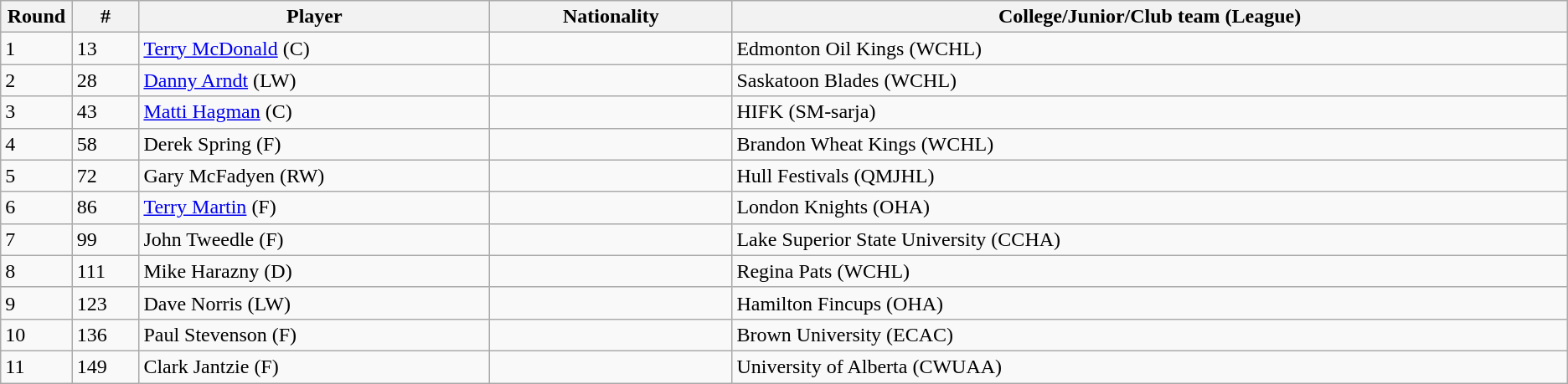<table class="wikitable">
<tr align="center">
<th bgcolor="#DDDDFF" width="4.0%">Round</th>
<th bgcolor="#DDDDFF" width="4.0%">#</th>
<th bgcolor="#DDDDFF" width="21.0%">Player</th>
<th bgcolor="#DDDDFF" width="14.5%">Nationality</th>
<th bgcolor="#DDDDFF" width="50.0%">College/Junior/Club team (League)</th>
</tr>
<tr>
<td>1</td>
<td>13</td>
<td><a href='#'>Terry McDonald</a> (C)</td>
<td></td>
<td>Edmonton Oil Kings (WCHL)</td>
</tr>
<tr>
<td>2</td>
<td>28</td>
<td><a href='#'>Danny Arndt</a> (LW)</td>
<td></td>
<td>Saskatoon Blades (WCHL)</td>
</tr>
<tr>
<td>3</td>
<td>43</td>
<td><a href='#'>Matti Hagman</a> (C)</td>
<td></td>
<td>HIFK (SM-sarja)</td>
</tr>
<tr>
<td>4</td>
<td>58</td>
<td>Derek Spring (F)</td>
<td></td>
<td>Brandon Wheat Kings (WCHL)</td>
</tr>
<tr>
<td>5</td>
<td>72</td>
<td>Gary McFadyen (RW)</td>
<td></td>
<td>Hull Festivals (QMJHL)</td>
</tr>
<tr>
<td>6</td>
<td>86</td>
<td><a href='#'>Terry Martin</a> (F)</td>
<td></td>
<td>London Knights (OHA)</td>
</tr>
<tr>
<td>7</td>
<td>99</td>
<td>John Tweedle (F)</td>
<td></td>
<td>Lake Superior State University (CCHA)</td>
</tr>
<tr>
<td>8</td>
<td>111</td>
<td>Mike Harazny (D)</td>
<td></td>
<td>Regina Pats (WCHL)</td>
</tr>
<tr>
<td>9</td>
<td>123</td>
<td>Dave Norris (LW)</td>
<td></td>
<td>Hamilton Fincups (OHA)</td>
</tr>
<tr>
<td>10</td>
<td>136</td>
<td>Paul Stevenson (F)</td>
<td></td>
<td>Brown University (ECAC)</td>
</tr>
<tr>
<td>11</td>
<td>149</td>
<td>Clark Jantzie (F)</td>
<td></td>
<td>University of Alberta (CWUAA)</td>
</tr>
</table>
